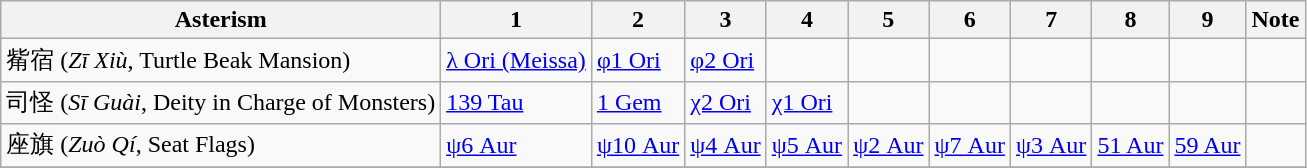<table class = "wikitable">
<tr>
<th>Asterism</th>
<th>1</th>
<th>2</th>
<th>3</th>
<th>4</th>
<th>5</th>
<th>6</th>
<th>7</th>
<th>8</th>
<th>9</th>
<th>Note</th>
</tr>
<tr>
<td>觜宿 (<em>Zī Xiù</em>, Turtle Beak Mansion)</td>
<td><a href='#'>λ Ori (Meissa)</a></td>
<td><a href='#'>φ1 Ori</a></td>
<td><a href='#'>φ2 Ori</a></td>
<td></td>
<td></td>
<td></td>
<td></td>
<td></td>
<td></td>
<td></td>
</tr>
<tr>
<td>司怪 (<em>Sī Guài</em>, Deity in Charge of Monsters)</td>
<td><a href='#'>139 Tau</a></td>
<td><a href='#'>1 Gem</a></td>
<td><a href='#'>χ2 Ori</a></td>
<td><a href='#'>χ1 Ori</a></td>
<td></td>
<td></td>
<td></td>
<td></td>
<td></td>
<td></td>
</tr>
<tr>
<td>座旗 (<em>Zuò Qí</em>, Seat Flags)</td>
<td><a href='#'>ψ6 Aur</a></td>
<td><a href='#'>ψ10 Aur</a></td>
<td><a href='#'>ψ4 Aur</a></td>
<td><a href='#'>ψ5 Aur</a></td>
<td><a href='#'>ψ2 Aur</a></td>
<td><a href='#'>ψ7 Aur</a></td>
<td><a href='#'>ψ3 Aur</a></td>
<td><a href='#'>51 Aur</a></td>
<td><a href='#'>59 Aur</a></td>
<td></td>
</tr>
<tr>
</tr>
</table>
